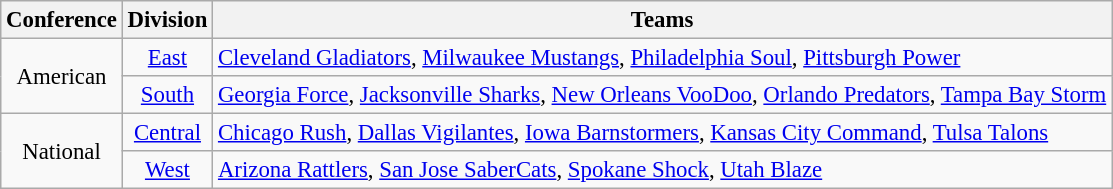<table class="wikitable" style="font-size: 95%;">
<tr>
<th>Conference</th>
<th>Division</th>
<th>Teams</th>
</tr>
<tr>
<td align="center" rowspan=2>American</td>
<td align="center"><a href='#'>East</a></td>
<td><a href='#'>Cleveland Gladiators</a>, <a href='#'>Milwaukee Mustangs</a>, <a href='#'>Philadelphia Soul</a>, <a href='#'>Pittsburgh Power</a></td>
</tr>
<tr>
<td align="center"><a href='#'>South</a></td>
<td><a href='#'>Georgia Force</a>, <a href='#'>Jacksonville Sharks</a>, <a href='#'>New Orleans VooDoo</a>, <a href='#'>Orlando Predators</a>, <a href='#'>Tampa Bay Storm</a></td>
</tr>
<tr>
<td align="center" rowspan=2>National</td>
<td align="center"><a href='#'>Central</a></td>
<td><a href='#'>Chicago Rush</a>, <a href='#'>Dallas Vigilantes</a>, <a href='#'>Iowa Barnstormers</a>, <a href='#'>Kansas City Command</a>, <a href='#'>Tulsa Talons</a></td>
</tr>
<tr>
<td align="center"><a href='#'>West</a></td>
<td><a href='#'>Arizona Rattlers</a>, <a href='#'>San Jose SaberCats</a>, <a href='#'>Spokane Shock</a>, <a href='#'>Utah Blaze</a></td>
</tr>
</table>
